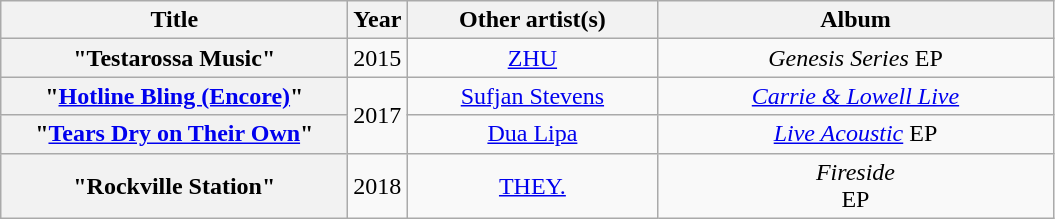<table class="wikitable plainrowheaders" style="text-align:center;">
<tr>
<th scope="col" style="width:14em;">Title</th>
<th scope="col" style="width:1em;">Year</th>
<th scope="col" style="width:10em;">Other artist(s)</th>
<th scope="col" style="width:16em;">Album</th>
</tr>
<tr>
<th scope="row">"Testarossa Music"</th>
<td>2015</td>
<td><a href='#'>ZHU</a></td>
<td><em>Genesis Series</em> EP</td>
</tr>
<tr>
<th scope="row">"<a href='#'>Hotline Bling (Encore)</a>"</th>
<td rowspan="2">2017</td>
<td><a href='#'>Sufjan Stevens</a></td>
<td><em><a href='#'>Carrie & Lowell Live</a></em></td>
</tr>
<tr>
<th scope="row">"<a href='#'>Tears Dry on Their Own</a>"</th>
<td><a href='#'>Dua Lipa</a></td>
<td><em><a href='#'>Live Acoustic</a></em> EP</td>
</tr>
<tr>
<th scope="row">"Rockville Station"</th>
<td>2018</td>
<td><a href='#'>THEY.</a></td>
<td><em>Fireside</em><br>EP</td>
</tr>
</table>
